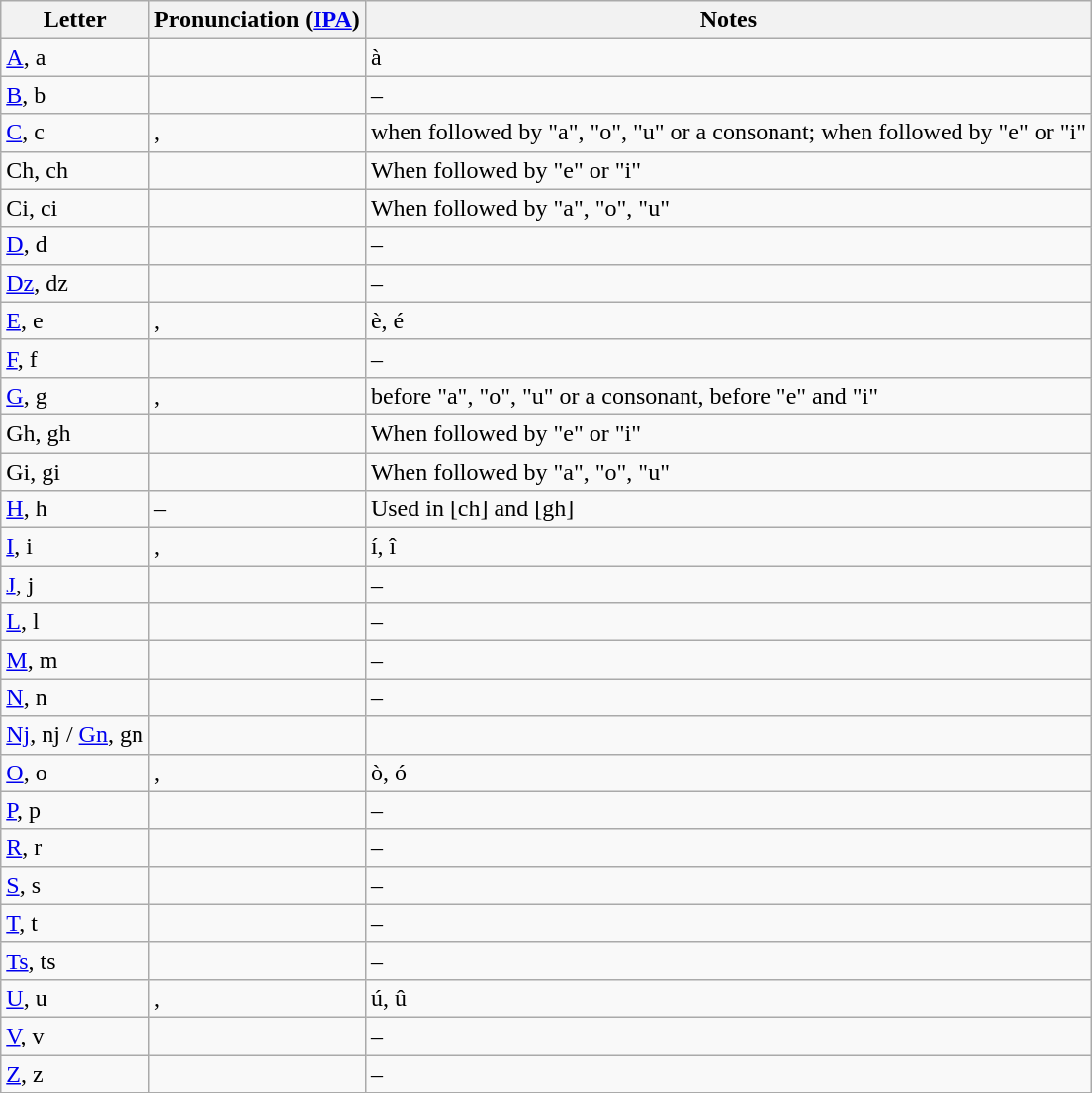<table class="wikitable">
<tr>
<th>Letter</th>
<th>Pronunciation (<a href='#'>IPA</a>)</th>
<th>Notes</th>
</tr>
<tr>
<td><a href='#'>A</a>, a</td>
<td></td>
<td>à</td>
</tr>
<tr>
<td><a href='#'>B</a>, b</td>
<td></td>
<td>–</td>
</tr>
<tr>
<td><a href='#'>C</a>, c</td>
<td>, </td>
<td> when followed by "a", "o", "u" or a consonant;  when followed by "e" or "i"</td>
</tr>
<tr>
<td>Ch, ch</td>
<td></td>
<td>When followed by "e" or "i"</td>
</tr>
<tr>
<td>Ci, ci</td>
<td></td>
<td>When followed by "a", "o", "u"</td>
</tr>
<tr>
<td><a href='#'>D</a>, d</td>
<td></td>
<td>–</td>
</tr>
<tr>
<td><a href='#'>Dz</a>, dz</td>
<td></td>
<td>–</td>
</tr>
<tr>
<td><a href='#'>E</a>, e</td>
<td>, </td>
<td>è, é</td>
</tr>
<tr>
<td><a href='#'>F</a>, f</td>
<td></td>
<td>–</td>
</tr>
<tr>
<td><a href='#'>G</a>, g</td>
<td>, </td>
<td> before "a", "o", "u" or a consonant,  before "e" and "i"</td>
</tr>
<tr>
<td>Gh, gh</td>
<td></td>
<td>When followed by "e" or "i"</td>
</tr>
<tr>
<td>Gi, gi</td>
<td></td>
<td>When followed by "a", "o", "u"</td>
</tr>
<tr>
<td><a href='#'>H</a>, h</td>
<td>–</td>
<td>Used in [ch] and [gh]</td>
</tr>
<tr>
<td><a href='#'>I</a>, i</td>
<td>, </td>
<td>í, î</td>
</tr>
<tr>
<td><a href='#'>J</a>, j</td>
<td></td>
<td>–</td>
</tr>
<tr>
<td><a href='#'>L</a>, l</td>
<td></td>
<td>–</td>
</tr>
<tr>
<td><a href='#'>M</a>, m</td>
<td></td>
<td>–</td>
</tr>
<tr>
<td><a href='#'>N</a>, n</td>
<td></td>
<td>–</td>
</tr>
<tr>
<td><a href='#'>Nj</a>, nj / <a href='#'>Gn</a>, gn</td>
<td></td>
<td></td>
</tr>
<tr>
<td><a href='#'>O</a>, o</td>
<td>, </td>
<td>ò, ó</td>
</tr>
<tr>
<td><a href='#'>P</a>, p</td>
<td></td>
<td>–</td>
</tr>
<tr>
<td><a href='#'>R</a>, r</td>
<td></td>
<td>–</td>
</tr>
<tr>
<td><a href='#'>S</a>, s</td>
<td></td>
<td>–</td>
</tr>
<tr>
<td><a href='#'>T</a>, t</td>
<td></td>
<td>–</td>
</tr>
<tr>
<td><a href='#'>Ts</a>, ts</td>
<td></td>
<td>–</td>
</tr>
<tr>
<td><a href='#'>U</a>, u</td>
<td>, </td>
<td>ú, û</td>
</tr>
<tr>
<td><a href='#'>V</a>, v</td>
<td></td>
<td>–</td>
</tr>
<tr>
<td><a href='#'>Z</a>, z</td>
<td></td>
<td>–</td>
</tr>
<tr>
</tr>
</table>
